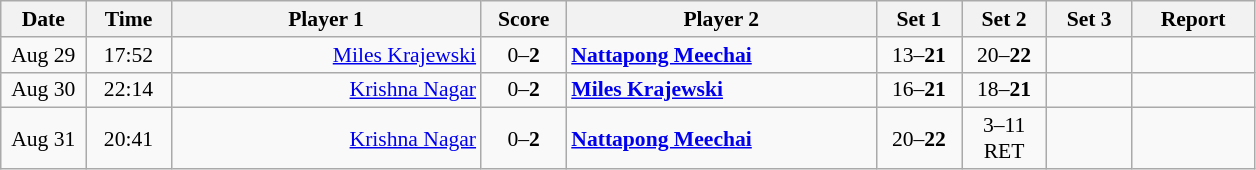<table class="nowrap wikitable" style="font-size:90%; text-align:center">
<tr>
<th width="50">Date</th>
<th width="50">Time</th>
<th width="200">Player 1</th>
<th width="50">Score</th>
<th width="200">Player 2</th>
<th width="50">Set 1</th>
<th width="50">Set 2</th>
<th width="50">Set 3</th>
<th width="75">Report</th>
</tr>
<tr>
<td>Aug 29</td>
<td>17:52</td>
<td align="right"><a href='#'>Miles Krajewski</a> </td>
<td>0–<strong>2</strong></td>
<td align="left"><strong> <a href='#'>Nattapong Meechai</a></strong></td>
<td>13–<strong>21</strong></td>
<td>20–<strong>22</strong></td>
<td></td>
<td></td>
</tr>
<tr>
<td>Aug 30</td>
<td>22:14</td>
<td align="right"><a href='#'>Krishna Nagar</a> </td>
<td>0–<strong>2</strong></td>
<td align="left"><strong> <a href='#'>Miles Krajewski</a></strong></td>
<td>16–<strong>21</strong></td>
<td>18–<strong>21</strong></td>
<td></td>
<td></td>
</tr>
<tr>
<td>Aug 31</td>
<td>20:41</td>
<td align="right"><a href='#'>Krishna Nagar</a> </td>
<td>0–<strong>2</strong></td>
<td align="left"><strong> <a href='#'>Nattapong Meechai</a></strong></td>
<td>20–<strong>22</strong></td>
<td>3–11 RET</td>
<td></td>
<td></td>
</tr>
</table>
